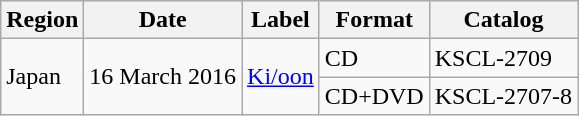<table class="wikitable">
<tr>
<th>Region</th>
<th>Date</th>
<th>Label</th>
<th>Format</th>
<th>Catalog</th>
</tr>
<tr>
<td rowspan="2">Japan</td>
<td rowspan="2">16 March 2016</td>
<td rowspan="2"><a href='#'>Ki/oon</a></td>
<td>CD</td>
<td>KSCL-2709</td>
</tr>
<tr>
<td>CD+DVD</td>
<td>KSCL-2707-8</td>
</tr>
</table>
